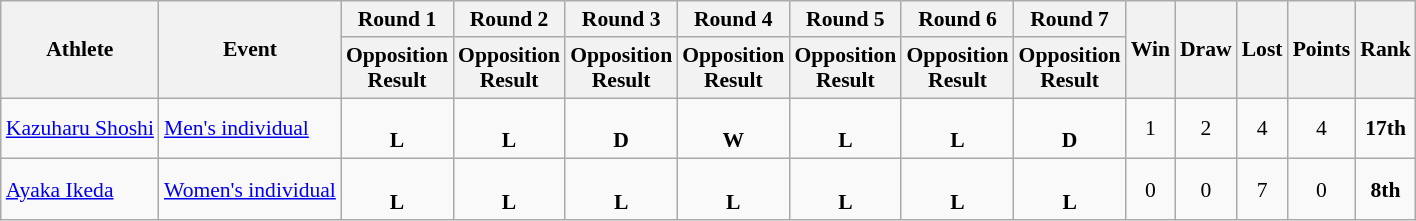<table class=wikitable style="font-size:90%">
<tr>
<th rowspan=2>Athlete</th>
<th rowspan=2>Event</th>
<th>Round 1</th>
<th>Round 2</th>
<th>Round 3</th>
<th>Round 4</th>
<th>Round 5</th>
<th>Round 6</th>
<th>Round 7</th>
<th rowspan=2>Win</th>
<th rowspan=2>Draw</th>
<th rowspan=2>Lost</th>
<th rowspan=2>Points</th>
<th rowspan=2>Rank</th>
</tr>
<tr>
<th>Opposition<br>Result</th>
<th>Opposition<br>Result</th>
<th>Opposition<br>Result</th>
<th>Opposition<br>Result</th>
<th>Opposition<br>Result</th>
<th>Opposition<br>Result</th>
<th>Opposition<br>Result</th>
</tr>
<tr>
<td><a href='#'>Kazuharu Shoshi</a></td>
<td><a href='#'>Men's individual</a></td>
<td align=center><br><strong>L</strong></td>
<td align=center><br><strong>L</strong></td>
<td align=center><br><strong>D</strong></td>
<td align=center><br><strong>W</strong></td>
<td align=center><br><strong>L</strong></td>
<td align=center><br><strong>L</strong></td>
<td align=center><br><strong>D</strong></td>
<td align=center>1</td>
<td align=center>2</td>
<td align=center>4</td>
<td align=center>4</td>
<td align=center><strong>17th</strong></td>
</tr>
<tr>
<td><a href='#'>Ayaka Ikeda</a></td>
<td><a href='#'>Women's individual</a></td>
<td align=center><br><strong>L</strong></td>
<td align=center><br><strong>L</strong></td>
<td align=center><br><strong>L</strong></td>
<td align=center><br><strong>L</strong></td>
<td align=center><br><strong>L</strong></td>
<td align=center><br><strong>L</strong></td>
<td align=center><br><strong>L</strong></td>
<td align=center>0</td>
<td align=center>0</td>
<td align=center>7</td>
<td align=center>0</td>
<td align=center><strong>8th</strong></td>
</tr>
</table>
